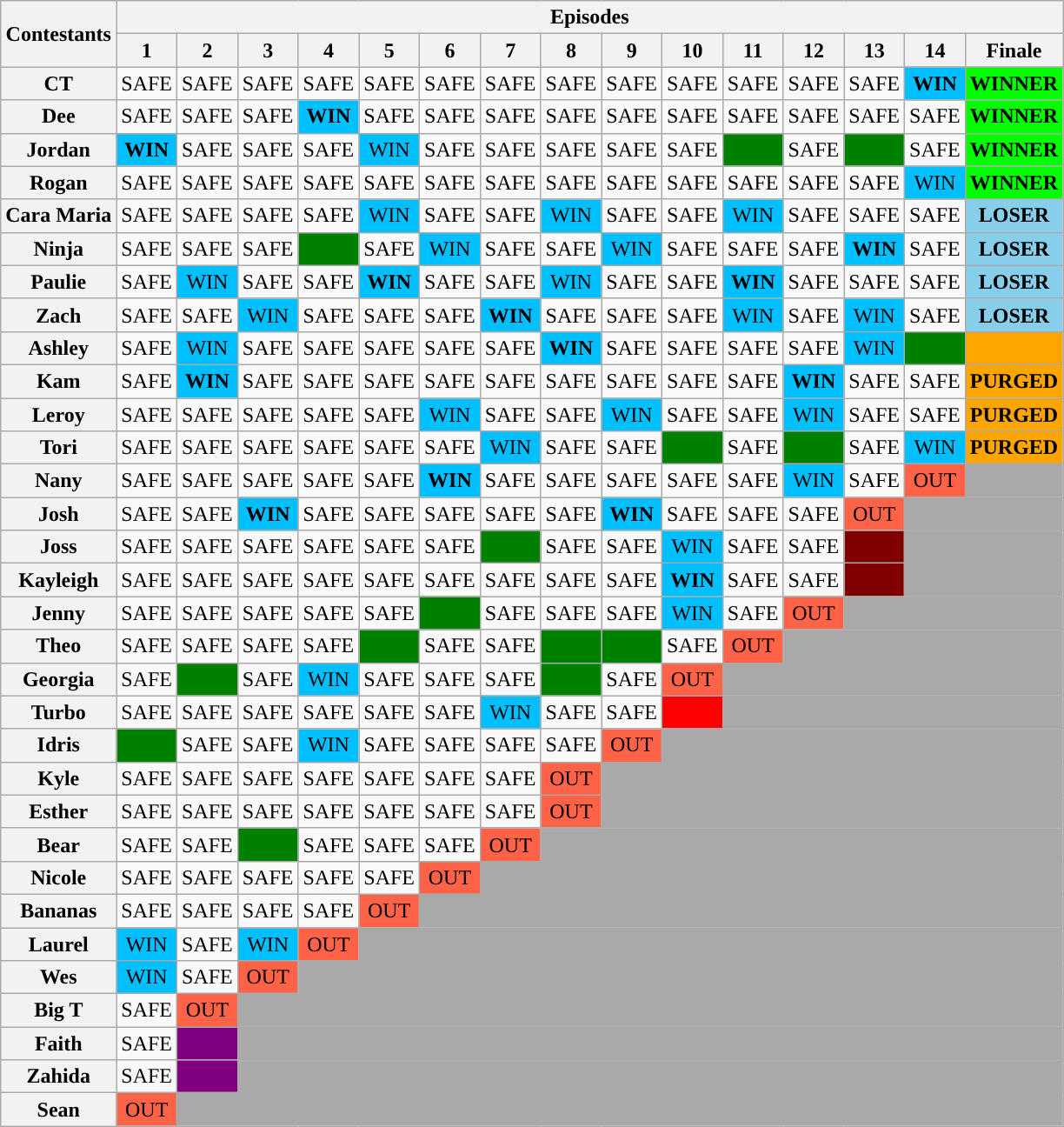<table class="wikitable" border="2" style="text-align:center">
<tr>
<th rowspan="2">Contestants</th>
<th colspan="15">Episodes</th>
</tr>
<tr>
<th>1</th>
<th>2</th>
<th>3</th>
<th>4</th>
<th>5</th>
<th>6</th>
<th>7</th>
<th>8</th>
<th>9</th>
<th>10</th>
<th>11</th>
<th>12</th>
<th>13</th>
<th>14</th>
<th>Finale</th>
</tr>
<tr>
<th>CT</th>
<td>SAFE</td>
<td>SAFE</td>
<td>SAFE</td>
<td>SAFE</td>
<td>SAFE</td>
<td>SAFE</td>
<td>SAFE</td>
<td>SAFE</td>
<td>SAFE</td>
<td>SAFE</td>
<td>SAFE</td>
<td>SAFE</td>
<td>SAFE</td>
<td style="background:deepskyblue"><strong>WIN</strong></td>
<td style="background:lime"><strong>WINNER</strong></td>
</tr>
<tr>
<th>Dee</th>
<td>SAFE</td>
<td>SAFE</td>
<td>SAFE</td>
<td style="background:deepskyblue"><strong>WIN</strong></td>
<td>SAFE</td>
<td>SAFE</td>
<td>SAFE</td>
<td>SAFE</td>
<td>SAFE</td>
<td>SAFE</td>
<td>SAFE</td>
<td>SAFE</td>
<td>SAFE</td>
<td>SAFE</td>
<td style="background:lime"><strong>WINNER</strong></td>
</tr>
<tr>
<th>Jordan</th>
<td style="background:deepskyblue"><strong>WIN</strong></td>
<td>SAFE</td>
<td>SAFE</td>
<td>SAFE</td>
<td style="background:deepskyblue">WIN</td>
<td>SAFE</td>
<td>SAFE</td>
<td>SAFE</td>
<td>SAFE</td>
<td>SAFE</td>
<td style="background:green"></td>
<td>SAFE</td>
<td style="background:green"></td>
<td>SAFE</td>
<td style="background:lime"><strong>WINNER</strong></td>
</tr>
<tr>
<th>Rogan</th>
<td>SAFE</td>
<td>SAFE</td>
<td>SAFE</td>
<td>SAFE</td>
<td>SAFE</td>
<td>SAFE</td>
<td>SAFE</td>
<td>SAFE</td>
<td>SAFE</td>
<td>SAFE</td>
<td>SAFE</td>
<td>SAFE</td>
<td>SAFE</td>
<td style="background:deepskyblue">WIN</td>
<td style="background:lime"><strong>WINNER</strong></td>
</tr>
<tr>
<th nowrap="">Cara Maria</th>
<td>SAFE</td>
<td>SAFE</td>
<td>SAFE</td>
<td>SAFE</td>
<td style="background:deepskyblue">WIN</td>
<td>SAFE</td>
<td>SAFE</td>
<td style="background:deepskyblue">WIN</td>
<td>SAFE</td>
<td>SAFE</td>
<td style="background:deepskyblue">WIN</td>
<td>SAFE</td>
<td>SAFE</td>
<td>SAFE</td>
<td style="background:skyblue"><strong>LOSER</strong></td>
</tr>
<tr>
<th>Ninja</th>
<td>SAFE</td>
<td>SAFE</td>
<td>SAFE</td>
<td style="background:green"></td>
<td>SAFE</td>
<td style="background:deepskyblue">WIN</td>
<td>SAFE</td>
<td>SAFE</td>
<td style="background:deepskyblue">WIN</td>
<td>SAFE</td>
<td>SAFE</td>
<td>SAFE</td>
<td style="background:deepskyblue"><strong>WIN</strong></td>
<td>SAFE</td>
<td style="background:skyblue"><strong>LOSER</strong></td>
</tr>
<tr>
<th>Paulie</th>
<td>SAFE</td>
<td style="background:deepskyblue">WIN</td>
<td>SAFE</td>
<td>SAFE</td>
<td style="background:deepskyblue"><strong>WIN</strong></td>
<td>SAFE</td>
<td>SAFE</td>
<td style="background:deepskyblue">WIN</td>
<td>SAFE</td>
<td>SAFE</td>
<td style="background:deepskyblue"><strong>WIN</strong></td>
<td>SAFE</td>
<td>SAFE</td>
<td>SAFE</td>
<td style="background:skyblue"><strong>LOSER</strong></td>
</tr>
<tr>
<th>Zach</th>
<td>SAFE</td>
<td>SAFE</td>
<td style="background:deepskyblue">WIN</td>
<td>SAFE</td>
<td>SAFE</td>
<td>SAFE</td>
<td style="background:deepskyblue"><strong>WIN</strong></td>
<td>SAFE</td>
<td>SAFE</td>
<td>SAFE</td>
<td style="background:deepskyblue">WIN</td>
<td>SAFE</td>
<td style="background:deepskyblue">WIN</td>
<td>SAFE</td>
<td style="background:skyblue"><strong>LOSER</strong></td>
</tr>
<tr>
<th>Ashley</th>
<td>SAFE</td>
<td style="background:deepskyblue">WIN</td>
<td>SAFE</td>
<td>SAFE</td>
<td>SAFE</td>
<td>SAFE</td>
<td>SAFE</td>
<td style="background:deepskyblue"><strong>WIN</strong></td>
<td>SAFE</td>
<td>SAFE</td>
<td>SAFE</td>
<td>SAFE</td>
<td style="background:deepskyblue">WIN</td>
<td style="background:green"></td>
<td style="background:orange"></td>
</tr>
<tr>
<th>Kam</th>
<td>SAFE</td>
<td style="background:deepskyblue"><strong>WIN</strong></td>
<td>SAFE</td>
<td>SAFE</td>
<td>SAFE</td>
<td>SAFE</td>
<td>SAFE</td>
<td>SAFE</td>
<td>SAFE</td>
<td>SAFE</td>
<td>SAFE</td>
<td style="background:deepskyblue"><strong>WIN</strong></td>
<td>SAFE</td>
<td>SAFE</td>
<td style="background:orange"><strong>PURGED</strong></td>
</tr>
<tr>
<th>Leroy</th>
<td>SAFE</td>
<td>SAFE</td>
<td>SAFE</td>
<td>SAFE</td>
<td>SAFE</td>
<td style="background:deepskyblue">WIN</td>
<td>SAFE</td>
<td>SAFE</td>
<td style="background:deepskyblue">WIN</td>
<td>SAFE</td>
<td>SAFE</td>
<td style="background:deepskyblue">WIN</td>
<td>SAFE</td>
<td>SAFE</td>
<td style="background:orange"><strong>PURGED</strong></td>
</tr>
<tr>
<th>Tori</th>
<td>SAFE</td>
<td>SAFE</td>
<td>SAFE</td>
<td>SAFE</td>
<td>SAFE</td>
<td>SAFE</td>
<td style="background:deepskyblue">WIN</td>
<td>SAFE</td>
<td>SAFE</td>
<td style="background:green"></td>
<td>SAFE</td>
<td style="background:green"></td>
<td>SAFE</td>
<td style="background:deepskyblue">WIN</td>
<td style="background:orange"><strong>PURGED</strong></td>
</tr>
<tr>
<th>Nany</th>
<td>SAFE</td>
<td>SAFE</td>
<td>SAFE</td>
<td>SAFE</td>
<td>SAFE</td>
<td style="background:deepskyblue"><strong>WIN</strong></td>
<td>SAFE</td>
<td>SAFE</td>
<td>SAFE</td>
<td>SAFE</td>
<td>SAFE</td>
<td style="background:deepskyblue">WIN</td>
<td>SAFE</td>
<td style="background:tomato">OUT</td>
<td style="background:darkgray"></td>
</tr>
<tr>
<th>Josh</th>
<td>SAFE</td>
<td>SAFE</td>
<td style="background:deepskyblue"><strong>WIN</strong></td>
<td>SAFE</td>
<td>SAFE</td>
<td>SAFE</td>
<td>SAFE</td>
<td>SAFE</td>
<td style="background:deepskyblue"><strong>WIN</strong></td>
<td>SAFE</td>
<td>SAFE</td>
<td>SAFE</td>
<td style="background:tomato">OUT</td>
<td colspan="2" style="background:darkgray"></td>
</tr>
<tr>
<th>Joss</th>
<td>SAFE</td>
<td>SAFE</td>
<td>SAFE</td>
<td>SAFE</td>
<td>SAFE</td>
<td>SAFE</td>
<td style="background:green"></td>
<td>SAFE</td>
<td>SAFE</td>
<td style="background:deepskyblue">WIN</td>
<td>SAFE</td>
<td>SAFE</td>
<td style="background:maroon"></td>
<td colspan="2" style="background:darkgray"></td>
</tr>
<tr>
<th>Kayleigh</th>
<td>SAFE</td>
<td>SAFE</td>
<td>SAFE</td>
<td>SAFE</td>
<td>SAFE</td>
<td>SAFE</td>
<td>SAFE</td>
<td>SAFE</td>
<td>SAFE</td>
<td style="background:deepskyblue"><strong>WIN</strong></td>
<td>SAFE</td>
<td>SAFE</td>
<td style="background:maroon"></td>
<td colspan="2" style="background:darkgray"></td>
</tr>
<tr>
<th>Jenny</th>
<td>SAFE</td>
<td>SAFE</td>
<td>SAFE</td>
<td>SAFE</td>
<td>SAFE</td>
<td style="background:green"></td>
<td>SAFE</td>
<td>SAFE</td>
<td>SAFE</td>
<td style="background:deepskyblue">WIN</td>
<td>SAFE</td>
<td style="background:tomato">OUT</td>
<td colspan="3" style="background:darkgray"></td>
</tr>
<tr>
<th>Theo</th>
<td>SAFE</td>
<td>SAFE</td>
<td>SAFE</td>
<td>SAFE</td>
<td style="background:green"></td>
<td>SAFE</td>
<td>SAFE</td>
<td style="background:green"></td>
<td style="background:green"></td>
<td>SAFE</td>
<td style="background:tomato">OUT</td>
<td colspan="4" style="background:darkgray"></td>
</tr>
<tr>
<th>Georgia</th>
<td>SAFE</td>
<td style="background:green"></td>
<td>SAFE</td>
<td style="background:deepskyblue">WIN</td>
<td>SAFE</td>
<td>SAFE</td>
<td>SAFE</td>
<td style="background:green"></td>
<td>SAFE</td>
<td style="background:tomato">OUT</td>
<td colspan="5" style="background:darkgray"></td>
</tr>
<tr>
<th>Turbo</th>
<td>SAFE</td>
<td>SAFE</td>
<td>SAFE</td>
<td>SAFE</td>
<td>SAFE</td>
<td>SAFE</td>
<td style="background:deepskyblue">WIN</td>
<td>SAFE</td>
<td>SAFE</td>
<td style="background:red"></td>
<td colspan="5" style="background:darkgray"></td>
</tr>
<tr>
<th>Idris</th>
<td style="background:green"></td>
<td>SAFE</td>
<td>SAFE</td>
<td style="background:deepskyblue">WIN</td>
<td>SAFE</td>
<td>SAFE</td>
<td>SAFE</td>
<td>SAFE</td>
<td style="background:tomato">OUT</td>
<td colspan="6" style="background:darkgray"></td>
</tr>
<tr>
<th>Kyle</th>
<td>SAFE</td>
<td>SAFE</td>
<td>SAFE</td>
<td>SAFE</td>
<td>SAFE</td>
<td>SAFE</td>
<td>SAFE</td>
<td style="background:tomato">OUT</td>
<td colspan="7" style="background:darkgray"></td>
</tr>
<tr>
<th>Esther</th>
<td>SAFE</td>
<td>SAFE</td>
<td>SAFE</td>
<td>SAFE</td>
<td>SAFE</td>
<td>SAFE</td>
<td>SAFE</td>
<td style="background:tomato">OUT</td>
<td colspan="7" style="background:darkgray"></td>
</tr>
<tr>
<th>Bear</th>
<td>SAFE</td>
<td>SAFE</td>
<td style="background:green"></td>
<td>SAFE</td>
<td>SAFE</td>
<td>SAFE</td>
<td style="background:tomato">OUT</td>
<td colspan="8" style="background:darkgray"></td>
</tr>
<tr>
<th>Nicole</th>
<td>SAFE</td>
<td>SAFE</td>
<td>SAFE</td>
<td>SAFE</td>
<td>SAFE</td>
<td style="background:tomato">OUT</td>
<td colspan="9" style="background:darkgray"></td>
</tr>
<tr>
<th>Bananas</th>
<td>SAFE</td>
<td>SAFE</td>
<td>SAFE</td>
<td>SAFE</td>
<td style="background:tomato">OUT</td>
<td colspan="10" style="background:darkgray"></td>
</tr>
<tr>
<th>Laurel</th>
<td style="background:deepskyblue">WIN</td>
<td>SAFE</td>
<td style="background:deepskyblue">WIN</td>
<td style="background:tomato">OUT</td>
<td colspan="11" style="background:darkgray"></td>
</tr>
<tr>
<th>Wes</th>
<td style="background:deepskyblue">WIN</td>
<td>SAFE</td>
<td style="background:tomato">OUT</td>
<td colspan="12" style="background:darkgray"></td>
</tr>
<tr>
<th>Big T</th>
<td>SAFE</td>
<td style="background:tomato">OUT</td>
<td colspan="13" style="background:darkgray"></td>
</tr>
<tr>
<th>Faith</th>
<td>SAFE</td>
<td style="background:purple"></td>
<td colspan="13" style="background:darkgray"></td>
</tr>
<tr>
<th>Zahida</th>
<td>SAFE</td>
<td style="background:purple"></td>
<td colspan="13" style="background:darkgray"></td>
</tr>
<tr>
<th>Sean</th>
<td style="background:tomato">OUT</td>
<td colspan="14" style="background:darkgray"></td>
</tr>
</table>
